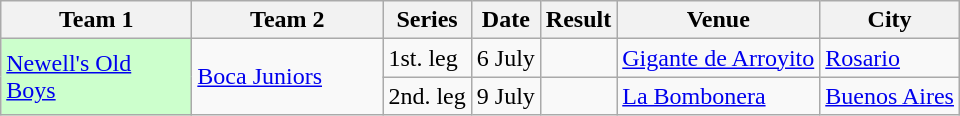<table class=wikitable>
<tr>
<th width= 120px>Team 1</th>
<th width= 120px>Team 2</th>
<th>Series</th>
<th>Date</th>
<th>Result</th>
<th>Venue</th>
<th>City</th>
</tr>
<tr>
<td rowspan=2 bgcolor=#ccffcc><a href='#'>Newell's Old Boys</a></td>
<td rowspan=2><a href='#'>Boca Juniors</a></td>
<td>1st. leg</td>
<td>6 July</td>
<td></td>
<td><a href='#'>Gigante de Arroyito</a></td>
<td><a href='#'>Rosario</a></td>
</tr>
<tr>
<td>2nd. leg</td>
<td>9 July</td>
<td></td>
<td><a href='#'>La Bombonera</a></td>
<td><a href='#'>Buenos Aires</a></td>
</tr>
</table>
